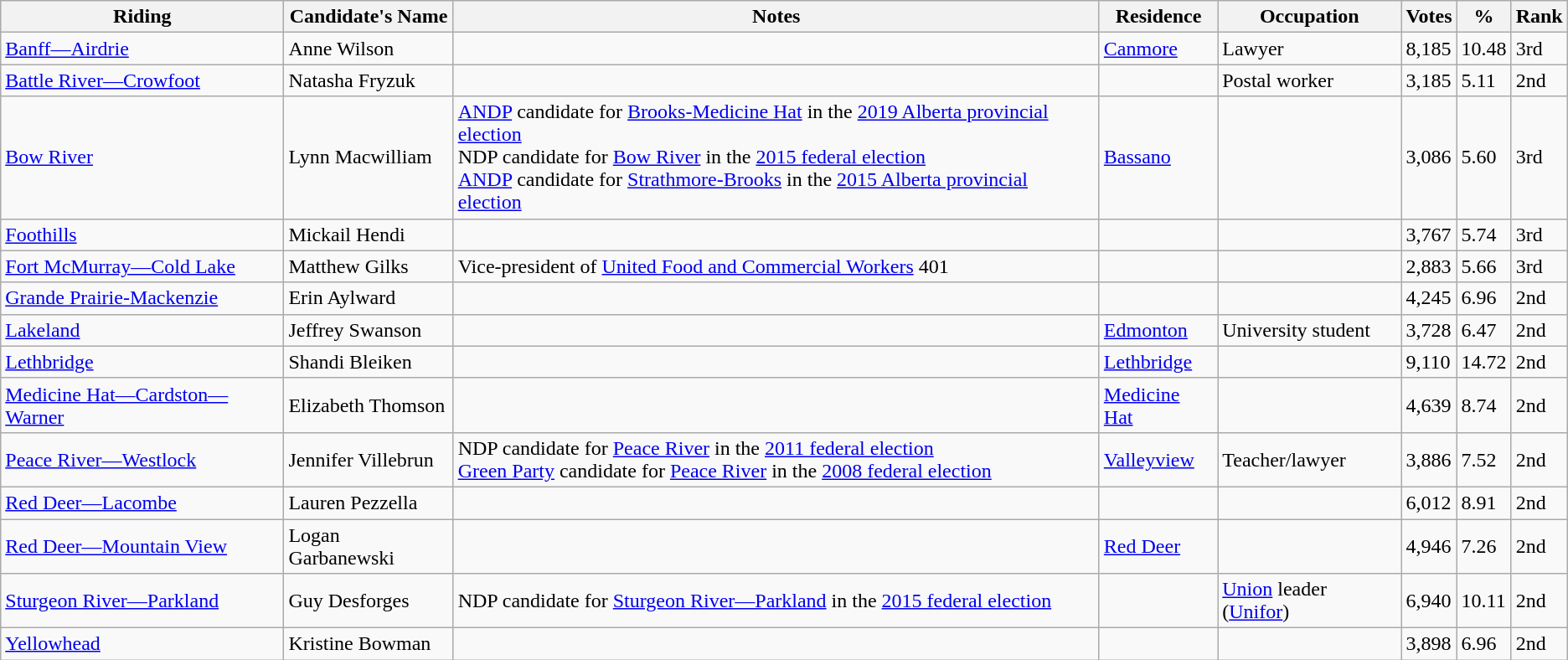<table class="wikitable sortable">
<tr>
<th>Riding<br></th>
<th>Candidate's Name</th>
<th>Notes</th>
<th>Residence</th>
<th>Occupation</th>
<th>Votes</th>
<th>%</th>
<th>Rank</th>
</tr>
<tr>
<td><a href='#'>Banff—Airdrie</a></td>
<td>Anne Wilson</td>
<td></td>
<td><a href='#'>Canmore</a></td>
<td>Lawyer</td>
<td>8,185</td>
<td>10.48</td>
<td>3rd</td>
</tr>
<tr>
<td><a href='#'>Battle River—Crowfoot</a></td>
<td>Natasha Fryzuk</td>
<td></td>
<td></td>
<td>Postal worker</td>
<td>3,185</td>
<td>5.11</td>
<td>2nd</td>
</tr>
<tr>
<td><a href='#'>Bow River</a></td>
<td>Lynn Macwilliam</td>
<td><a href='#'>ANDP</a> candidate for <a href='#'>Brooks-Medicine Hat</a> in the <a href='#'>2019 Alberta provincial election</a> <br> NDP candidate for <a href='#'>Bow River</a> in the <a href='#'>2015 federal election</a> <br> <a href='#'>ANDP</a> candidate for <a href='#'>Strathmore-Brooks</a> in the <a href='#'>2015 Alberta provincial election</a></td>
<td><a href='#'>Bassano</a></td>
<td></td>
<td>3,086</td>
<td>5.60</td>
<td>3rd</td>
</tr>
<tr>
<td><a href='#'>Foothills</a></td>
<td>Mickail Hendi</td>
<td></td>
<td></td>
<td></td>
<td>3,767</td>
<td>5.74</td>
<td>3rd</td>
</tr>
<tr>
<td><a href='#'>Fort McMurray—Cold Lake</a></td>
<td>Matthew Gilks</td>
<td>Vice-president of <a href='#'>United Food and Commercial Workers</a> 401</td>
<td></td>
<td></td>
<td>2,883</td>
<td>5.66</td>
<td>3rd</td>
</tr>
<tr>
<td><a href='#'>Grande Prairie-Mackenzie</a></td>
<td>Erin Aylward</td>
<td></td>
<td></td>
<td></td>
<td>4,245</td>
<td>6.96</td>
<td>2nd</td>
</tr>
<tr>
<td><a href='#'>Lakeland</a></td>
<td>Jeffrey Swanson</td>
<td></td>
<td><a href='#'>Edmonton</a></td>
<td>University student</td>
<td>3,728</td>
<td>6.47</td>
<td>2nd</td>
</tr>
<tr>
<td><a href='#'>Lethbridge</a></td>
<td>Shandi Bleiken</td>
<td></td>
<td><a href='#'>Lethbridge</a></td>
<td></td>
<td>9,110</td>
<td>14.72</td>
<td>2nd</td>
</tr>
<tr>
<td><a href='#'>Medicine Hat—Cardston—Warner</a></td>
<td>Elizabeth Thomson</td>
<td></td>
<td><a href='#'>Medicine Hat</a></td>
<td></td>
<td>4,639</td>
<td>8.74</td>
<td>2nd</td>
</tr>
<tr>
<td><a href='#'>Peace River—Westlock</a></td>
<td>Jennifer Villebrun</td>
<td>NDP candidate for <a href='#'>Peace River</a> in the <a href='#'>2011 federal election</a> <br> <a href='#'>Green Party</a> candidate for <a href='#'>Peace River</a> in the <a href='#'>2008 federal election</a></td>
<td><a href='#'>Valleyview</a></td>
<td>Teacher/lawyer</td>
<td>3,886</td>
<td>7.52</td>
<td>2nd</td>
</tr>
<tr>
<td><a href='#'>Red Deer—Lacombe</a></td>
<td>Lauren Pezzella</td>
<td></td>
<td></td>
<td></td>
<td>6,012</td>
<td>8.91</td>
<td>2nd</td>
</tr>
<tr>
<td><a href='#'>Red Deer—Mountain View</a></td>
<td>Logan Garbanewski</td>
<td></td>
<td><a href='#'>Red Deer</a></td>
<td></td>
<td>4,946</td>
<td>7.26</td>
<td>2nd</td>
</tr>
<tr>
<td><a href='#'>Sturgeon River—Parkland</a></td>
<td>Guy Desforges</td>
<td>NDP candidate for <a href='#'>Sturgeon River—Parkland</a> in the <a href='#'>2015 federal election</a></td>
<td></td>
<td><a href='#'>Union</a> leader (<a href='#'>Unifor</a>)</td>
<td>6,940</td>
<td>10.11</td>
<td>2nd</td>
</tr>
<tr>
<td><a href='#'>Yellowhead</a></td>
<td>Kristine Bowman</td>
<td></td>
<td></td>
<td></td>
<td>3,898</td>
<td>6.96</td>
<td>2nd</td>
</tr>
</table>
